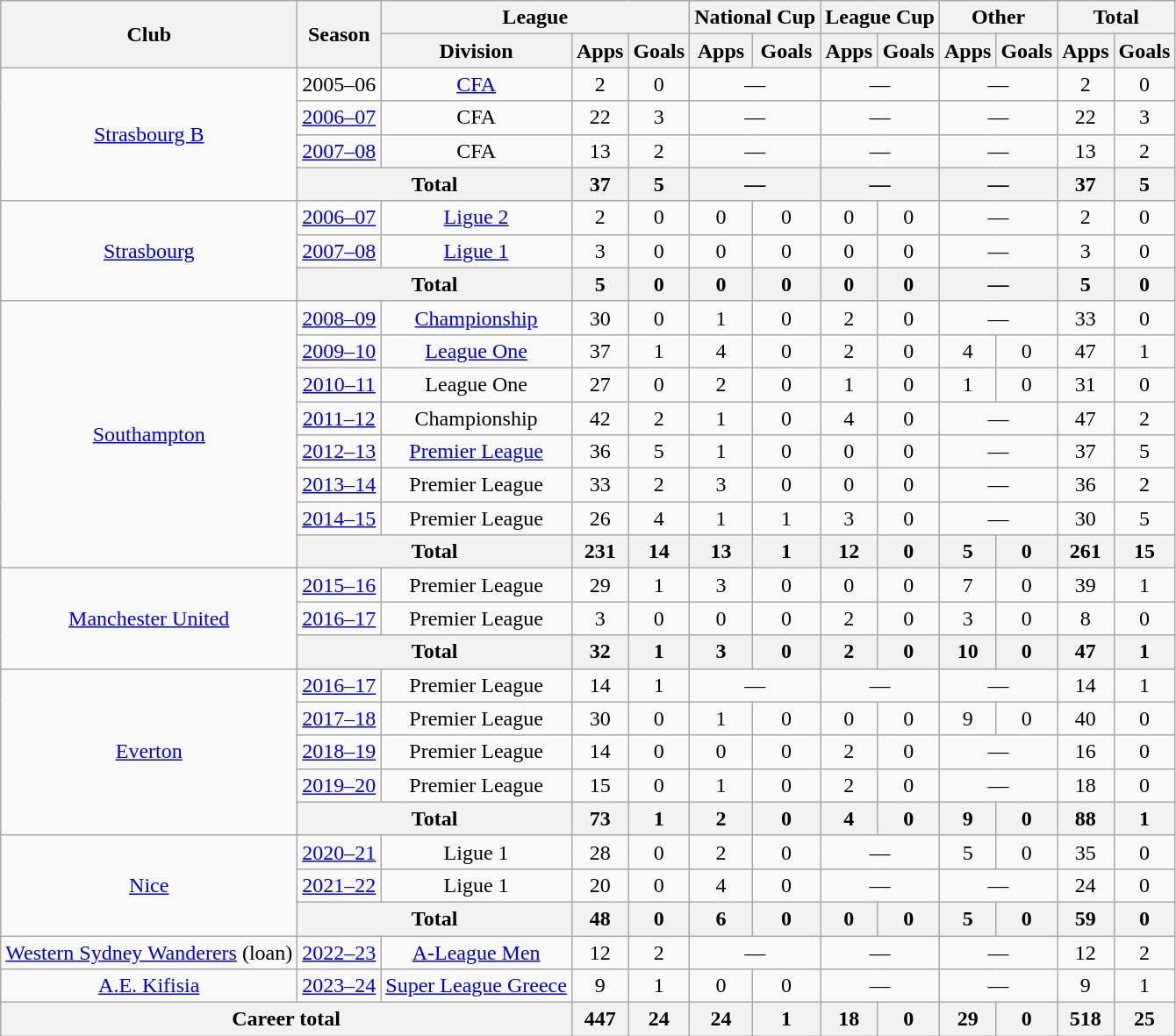<table class=wikitable style=text-align:center>
<tr>
<th rowspan=2>Club</th>
<th rowspan=2>Season</th>
<th colspan=3>League</th>
<th colspan=2>National Cup</th>
<th colspan=2>League Cup</th>
<th colspan=2>Other</th>
<th colspan=2>Total</th>
</tr>
<tr>
<th>Division</th>
<th>Apps</th>
<th>Goals</th>
<th>Apps</th>
<th>Goals</th>
<th>Apps</th>
<th>Goals</th>
<th>Apps</th>
<th>Goals</th>
<th>Apps</th>
<th>Goals</th>
</tr>
<tr>
<td rowspan=4><a href='#'>Strasbourg B</a></td>
<td>2005–06</td>
<td><a href='#'>CFA</a></td>
<td>2</td>
<td>0</td>
<td colspan=2>—</td>
<td colspan=2>—</td>
<td colspan=2>—</td>
<td>2</td>
<td>0</td>
</tr>
<tr>
<td><a href='#'>2006–07</a></td>
<td>CFA</td>
<td>22</td>
<td>3</td>
<td colspan=2>—</td>
<td colspan=2>—</td>
<td colspan=2>—</td>
<td>22</td>
<td>3</td>
</tr>
<tr>
<td><a href='#'>2007–08</a></td>
<td>CFA</td>
<td>13</td>
<td>2</td>
<td colspan=2>—</td>
<td colspan=2>—</td>
<td colspan=2>—</td>
<td>13</td>
<td>2</td>
</tr>
<tr>
<th colspan=2>Total</th>
<th>37</th>
<th>5</th>
<th colspan=2>—</th>
<th colspan=2>—</th>
<th colspan=2>—</th>
<th>37</th>
<th>5</th>
</tr>
<tr>
<td rowspan=3><a href='#'>Strasbourg</a></td>
<td><a href='#'>2006–07</a></td>
<td><a href='#'>Ligue 2</a></td>
<td>2</td>
<td>0</td>
<td>0</td>
<td>0</td>
<td>0</td>
<td>0</td>
<td colspan=2>—</td>
<td>2</td>
<td>0</td>
</tr>
<tr>
<td><a href='#'>2007–08</a></td>
<td><a href='#'>Ligue 1</a></td>
<td>3</td>
<td>0</td>
<td>0</td>
<td>0</td>
<td>0</td>
<td>0</td>
<td colspan=2>—</td>
<td>3</td>
<td>0</td>
</tr>
<tr>
<th colspan=2>Total</th>
<th>5</th>
<th>0</th>
<th>0</th>
<th>0</th>
<th>0</th>
<th>0</th>
<th colspan=2>—</th>
<th>5</th>
<th>0</th>
</tr>
<tr>
<td rowspan=8><a href='#'>Southampton</a></td>
<td><a href='#'>2008–09</a></td>
<td><a href='#'>Championship</a></td>
<td>30</td>
<td>0</td>
<td>1</td>
<td>0</td>
<td>2</td>
<td>0</td>
<td colspan=2>—</td>
<td>33</td>
<td>0</td>
</tr>
<tr>
<td><a href='#'>2009–10</a></td>
<td><a href='#'>League One</a></td>
<td>37</td>
<td>1</td>
<td>4</td>
<td>0</td>
<td>2</td>
<td>0</td>
<td>4</td>
<td>0</td>
<td>47</td>
<td>1</td>
</tr>
<tr>
<td><a href='#'>2010–11</a></td>
<td>League One</td>
<td>27</td>
<td>0</td>
<td>2</td>
<td>0</td>
<td>1</td>
<td>0</td>
<td>1</td>
<td>0</td>
<td>31</td>
<td>0</td>
</tr>
<tr>
<td><a href='#'>2011–12</a></td>
<td>Championship</td>
<td>42</td>
<td>2</td>
<td>1</td>
<td>0</td>
<td>4</td>
<td>0</td>
<td colspan=2>—</td>
<td>47</td>
<td>2</td>
</tr>
<tr>
<td><a href='#'>2012–13</a></td>
<td><a href='#'>Premier League</a></td>
<td>36</td>
<td>5</td>
<td>1</td>
<td>0</td>
<td>0</td>
<td>0</td>
<td colspan=2>—</td>
<td>37</td>
<td>5</td>
</tr>
<tr>
<td><a href='#'>2013–14</a></td>
<td>Premier League</td>
<td>33</td>
<td>2</td>
<td>3</td>
<td>0</td>
<td>0</td>
<td>0</td>
<td colspan=2>—</td>
<td>36</td>
<td>2</td>
</tr>
<tr>
<td><a href='#'>2014–15</a></td>
<td>Premier League</td>
<td>26</td>
<td>4</td>
<td>1</td>
<td>1</td>
<td>3</td>
<td>0</td>
<td colspan=2>—</td>
<td>30</td>
<td>5</td>
</tr>
<tr>
<th colspan=2>Total</th>
<th>231</th>
<th>14</th>
<th>13</th>
<th>1</th>
<th>12</th>
<th>0</th>
<th>5</th>
<th>0</th>
<th>261</th>
<th>15</th>
</tr>
<tr>
<td rowspan=3><a href='#'>Manchester United</a></td>
<td><a href='#'>2015–16</a></td>
<td>Premier League</td>
<td>29</td>
<td>1</td>
<td>3</td>
<td>0</td>
<td>0</td>
<td>0</td>
<td>7</td>
<td>0</td>
<td>39</td>
<td>1</td>
</tr>
<tr>
<td><a href='#'>2016–17</a></td>
<td>Premier League</td>
<td>3</td>
<td>0</td>
<td>0</td>
<td>0</td>
<td>2</td>
<td>0</td>
<td>3</td>
<td>0</td>
<td>8</td>
<td>0</td>
</tr>
<tr>
<th colspan=2>Total</th>
<th>32</th>
<th>1</th>
<th>3</th>
<th>0</th>
<th>2</th>
<th>0</th>
<th>10</th>
<th>0</th>
<th>47</th>
<th>1</th>
</tr>
<tr>
<td rowspan=5><a href='#'>Everton</a></td>
<td><a href='#'>2016–17</a></td>
<td>Premier League</td>
<td>14</td>
<td>1</td>
<td colspan=2>—</td>
<td colspan=2>—</td>
<td colspan=2>—</td>
<td>14</td>
<td>1</td>
</tr>
<tr>
<td><a href='#'>2017–18</a></td>
<td>Premier League</td>
<td>30</td>
<td>0</td>
<td>1</td>
<td>0</td>
<td>0</td>
<td>0</td>
<td>9</td>
<td>0</td>
<td>40</td>
<td>0</td>
</tr>
<tr>
<td><a href='#'>2018–19</a></td>
<td>Premier League</td>
<td>14</td>
<td>0</td>
<td>0</td>
<td>0</td>
<td>2</td>
<td>0</td>
<td colspan=2>—</td>
<td>16</td>
<td>0</td>
</tr>
<tr>
<td><a href='#'>2019–20</a></td>
<td>Premier League</td>
<td>15</td>
<td>0</td>
<td>1</td>
<td>0</td>
<td>2</td>
<td>0</td>
<td colspan=2>—</td>
<td>18</td>
<td>0</td>
</tr>
<tr>
<th colspan=2>Total</th>
<th>73</th>
<th>1</th>
<th>2</th>
<th>0</th>
<th>4</th>
<th>0</th>
<th>9</th>
<th>0</th>
<th>88</th>
<th>1</th>
</tr>
<tr>
<td rowspan=3><a href='#'>Nice</a></td>
<td><a href='#'>2020–21</a></td>
<td>Ligue 1</td>
<td>28</td>
<td>0</td>
<td>2</td>
<td>0</td>
<td colspan=2>—</td>
<td>5</td>
<td>0</td>
<td>35</td>
<td>0</td>
</tr>
<tr>
<td><a href='#'>2021–22</a></td>
<td>Ligue 1</td>
<td>20</td>
<td>0</td>
<td>4</td>
<td>0</td>
<td colspan=2>—</td>
<td colspan=2>—</td>
<td>24</td>
<td>0</td>
</tr>
<tr>
<th colspan=2>Total</th>
<th>48</th>
<th>0</th>
<th>6</th>
<th>0</th>
<th>0</th>
<th>0</th>
<th>5</th>
<th>0</th>
<th>59</th>
<th>0</th>
</tr>
<tr>
<td><a href='#'>Western Sydney Wanderers</a> (loan)</td>
<td><a href='#'>2022–23</a></td>
<td><a href='#'>A-League Men</a></td>
<td>12</td>
<td>2</td>
<td colspan=2>—</td>
<td colspan=2>—</td>
<td colspan=2>—</td>
<td>12</td>
<td>2</td>
</tr>
<tr>
<td><a href='#'>A.E. Kifisia</a></td>
<td><a href='#'>2023–24</a></td>
<td><a href='#'>Super League Greece</a></td>
<td>9</td>
<td>1</td>
<td>0</td>
<td>0</td>
<td colspan="2">—</td>
<td colspan="2">—</td>
<td>9</td>
<td>1</td>
</tr>
<tr>
<th colspan=3>Career total</th>
<th>447</th>
<th>24</th>
<th>24</th>
<th>1</th>
<th>18</th>
<th>0</th>
<th>29</th>
<th>0</th>
<th>518</th>
<th>25</th>
</tr>
</table>
